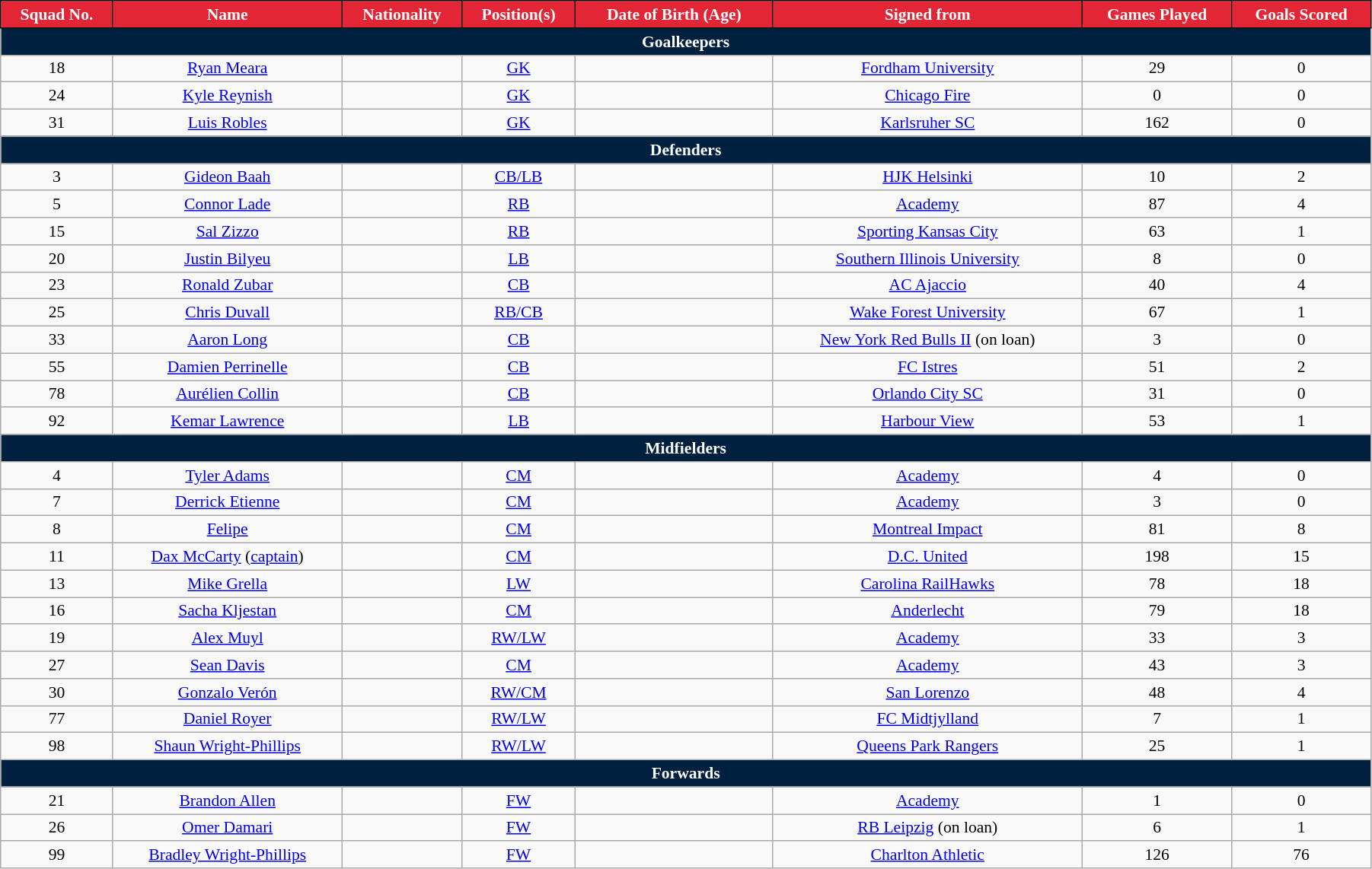<table class="wikitable" style="text-align:center; font-size:90%; width:95%;">
<tr>
<th style="background:#E32636; color:#fff;  border:1px solid #0e0e0e; text-align:center;">Squad No.</th>
<th style="background:#E32636; color:#fff;  border:1px solid #0e0e0e; text-align:center;">Name</th>
<th style="background:#E32636; color:#fff;  border:1px solid #0e0e0e; text-align:center;">Nationality</th>
<th style="background:#E32636; color:#fff;  border:1px solid #0e0e0e; text-align:center;">Position(s)</th>
<th style="background:#E32636; color:#fff;  border:1px solid #0e0e0e; text-align:center;">Date of Birth (Age) </th>
<th style="background:#E32636; color:#fff;  border:1px solid #0e0e0e; text-align:center;">Signed from</th>
<th style="background:#E32636; color:#fff;  border:1px solid #0e0e0e; text-align:center;">Games Played</th>
<th style="background:#E32636; color:#fff;  border:1px solid #0e0e0e; text-align:center;">Goals Scored</th>
</tr>
<tr>
<th colspan="8" style="background:#002040; color:white; text-align:center;">Goalkeepers</th>
</tr>
<tr>
<td>18</td>
<td><a href='#'>Ryan Meara</a></td>
<td></td>
<td><a href='#'>GK</a></td>
<td></td>
<td> <a href='#'>Fordham University</a></td>
<td>29</td>
<td>0</td>
</tr>
<tr>
<td>24</td>
<td><a href='#'>Kyle Reynish</a></td>
<td></td>
<td><a href='#'>GK</a></td>
<td></td>
<td> <a href='#'>Chicago Fire</a></td>
<td>0</td>
<td>0</td>
</tr>
<tr>
<td>31</td>
<td><a href='#'>Luis Robles</a></td>
<td></td>
<td><a href='#'>GK</a></td>
<td></td>
<td> <a href='#'>Karlsruher SC</a></td>
<td>162</td>
<td>0</td>
</tr>
<tr>
<th colspan="8" style="background:#002040; color:white; text-align:center;"><strong>Defenders</strong></th>
</tr>
<tr>
<td>3</td>
<td><a href='#'>Gideon Baah</a></td>
<td></td>
<td><a href='#'>CB/LB</a></td>
<td></td>
<td><a href='#'>HJK Helsinki</a></td>
<td>10</td>
<td>2</td>
</tr>
<tr>
<td>5</td>
<td><a href='#'>Connor Lade</a></td>
<td></td>
<td><a href='#'>RB</a></td>
<td></td>
<td><a href='#'>Academy</a></td>
<td>87</td>
<td>4</td>
</tr>
<tr>
<td>15</td>
<td><a href='#'>Sal Zizzo</a></td>
<td></td>
<td><a href='#'>RB</a></td>
<td></td>
<td> <a href='#'>Sporting Kansas City</a></td>
<td>63</td>
<td>1</td>
</tr>
<tr>
<td>20</td>
<td><a href='#'>Justin Bilyeu</a></td>
<td></td>
<td><a href='#'>LB</a></td>
<td></td>
<td> <a href='#'>Southern Illinois University</a></td>
<td>8</td>
<td>0</td>
</tr>
<tr>
<td>23</td>
<td><a href='#'>Ronald Zubar</a></td>
<td></td>
<td><a href='#'>CB</a></td>
<td></td>
<td> <a href='#'>AC Ajaccio</a></td>
<td>40</td>
<td>4</td>
</tr>
<tr>
<td>25</td>
<td><a href='#'>Chris Duvall</a></td>
<td></td>
<td><a href='#'>RB/CB</a></td>
<td></td>
<td> <a href='#'>Wake Forest University</a></td>
<td>67</td>
<td>1</td>
</tr>
<tr>
<td>33</td>
<td><a href='#'>Aaron Long</a></td>
<td></td>
<td><a href='#'>CB</a></td>
<td></td>
<td> <a href='#'>New York Red Bulls II</a> (on loan)</td>
<td>3</td>
<td>0</td>
</tr>
<tr>
<td>55</td>
<td><a href='#'>Damien Perrinelle</a></td>
<td></td>
<td><a href='#'>CB</a></td>
<td></td>
<td> <a href='#'>FC Istres</a></td>
<td>51</td>
<td>2</td>
</tr>
<tr>
<td>78</td>
<td><a href='#'>Aurélien Collin</a></td>
<td></td>
<td><a href='#'>CB</a></td>
<td></td>
<td> <a href='#'>Orlando City SC</a></td>
<td>31</td>
<td>0</td>
</tr>
<tr>
<td>92</td>
<td><a href='#'>Kemar Lawrence</a></td>
<td></td>
<td><a href='#'>LB</a></td>
<td></td>
<td> <a href='#'>Harbour View</a></td>
<td>53</td>
<td>1</td>
</tr>
<tr>
<th colspan="8" style="background:#002040; color:white; text-align:center;">Midfielders</th>
</tr>
<tr>
<td>4</td>
<td><a href='#'>Tyler Adams</a></td>
<td></td>
<td><a href='#'>CM</a></td>
<td></td>
<td><a href='#'>Academy</a></td>
<td>4</td>
<td>0</td>
</tr>
<tr>
<td>7</td>
<td><a href='#'>Derrick Etienne</a></td>
<td></td>
<td><a href='#'>CM</a></td>
<td></td>
<td><a href='#'>Academy</a></td>
<td>3</td>
<td>0</td>
</tr>
<tr>
<td>8</td>
<td><a href='#'>Felipe</a></td>
<td></td>
<td><a href='#'>CM</a></td>
<td></td>
<td> <a href='#'>Montreal Impact</a></td>
<td>81</td>
<td>8</td>
</tr>
<tr>
<td>11</td>
<td><a href='#'>Dax McCarty</a> (<a href='#'>captain</a>)</td>
<td></td>
<td><a href='#'>CM</a></td>
<td></td>
<td> <a href='#'>D.C. United</a></td>
<td>198</td>
<td>15</td>
</tr>
<tr>
<td>13</td>
<td><a href='#'>Mike Grella</a></td>
<td></td>
<td><a href='#'>LW</a></td>
<td></td>
<td> <a href='#'>Carolina RailHawks</a></td>
<td>78</td>
<td>18</td>
</tr>
<tr>
<td>16</td>
<td><a href='#'>Sacha Kljestan</a></td>
<td></td>
<td><a href='#'>CM</a></td>
<td></td>
<td> <a href='#'>Anderlecht</a></td>
<td>79</td>
<td>18</td>
</tr>
<tr>
<td>19</td>
<td><a href='#'>Alex Muyl</a></td>
<td></td>
<td><a href='#'>RW/LW</a></td>
<td></td>
<td><a href='#'>Academy</a></td>
<td>33</td>
<td>3</td>
</tr>
<tr>
<td>27</td>
<td><a href='#'>Sean Davis</a></td>
<td></td>
<td><a href='#'>CM</a></td>
<td></td>
<td><a href='#'>Academy</a></td>
<td>43</td>
<td>3</td>
</tr>
<tr>
<td>30</td>
<td><a href='#'>Gonzalo Verón</a></td>
<td></td>
<td><a href='#'>RW/CM</a></td>
<td></td>
<td> <a href='#'>San Lorenzo</a></td>
<td>48</td>
<td>4</td>
</tr>
<tr>
<td>77</td>
<td><a href='#'>Daniel Royer</a></td>
<td></td>
<td><a href='#'>RW/LW</a></td>
<td></td>
<td> <a href='#'>FC Midtjylland</a></td>
<td>7</td>
<td>1</td>
</tr>
<tr>
<td>98</td>
<td><a href='#'>Shaun Wright-Phillips</a></td>
<td></td>
<td><a href='#'>RW/LW</a></td>
<td></td>
<td> <a href='#'>Queens Park Rangers</a></td>
<td>25</td>
<td>1</td>
</tr>
<tr>
<th colspan="8" style="background:#002040; color:white; text-align:center;">Forwards</th>
</tr>
<tr>
<td>21</td>
<td><a href='#'>Brandon Allen</a></td>
<td></td>
<td><a href='#'>FW</a></td>
<td></td>
<td><a href='#'>Academy</a></td>
<td>1</td>
<td>0</td>
</tr>
<tr>
<td>26</td>
<td><a href='#'>Omer Damari</a></td>
<td></td>
<td><a href='#'>FW</a></td>
<td></td>
<td> <a href='#'>RB Leipzig</a> (on loan)</td>
<td>6</td>
<td>1</td>
</tr>
<tr>
<td>99</td>
<td><a href='#'>Bradley Wright-Phillips</a></td>
<td></td>
<td><a href='#'>FW</a></td>
<td></td>
<td> <a href='#'>Charlton Athletic</a></td>
<td>126</td>
<td>76</td>
</tr>
</table>
